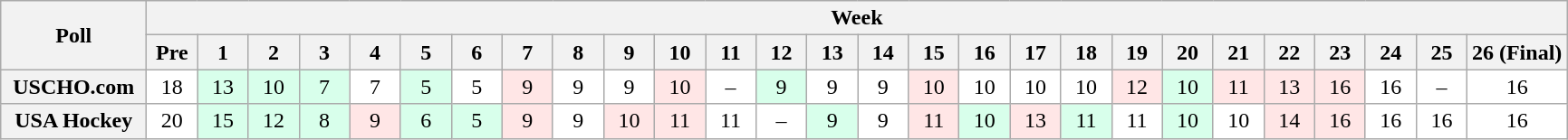<table class="wikitable" style="white-space:nowrap;">
<tr>
<th scope="col" width="100" rowspan="2">Poll</th>
<th colspan="28">Week</th>
</tr>
<tr>
<th scope="col" width="30">Pre</th>
<th scope="col" width="30">1</th>
<th scope="col" width="30">2</th>
<th scope="col" width="30">3</th>
<th scope="col" width="30">4</th>
<th scope="col" width="30">5</th>
<th scope="col" width="30">6</th>
<th scope="col" width="30">7</th>
<th scope="col" width="30">8</th>
<th scope="col" width="30">9</th>
<th scope="col" width="30">10</th>
<th scope="col" width="30">11</th>
<th scope="col" width="30">12</th>
<th scope="col" width="30">13</th>
<th scope="col" width="30">14</th>
<th scope="col" width="30">15</th>
<th scope="col" width="30">16</th>
<th scope="col" width="30">17</th>
<th scope="col" width="30">18</th>
<th scope="col" width="30">19</th>
<th scope="col" width="30">20</th>
<th scope="col" width="30">21</th>
<th scope="col" width="30">22</th>
<th scope="col" width="30">23</th>
<th scope="col" width="30">24</th>
<th scope="col" width="30">25</th>
<th scope="col" width="30">26 (Final)</th>
</tr>
<tr style="text-align:center;">
<th>USCHO.com</th>
<td bgcolor=FFFFFF>18</td>
<td bgcolor=D8FFEB>13</td>
<td bgcolor=D8FFEB>10</td>
<td bgcolor=D8FFEB>7 </td>
<td bgcolor=FFFFFF>7 </td>
<td bgcolor=D8FFEB>5 </td>
<td bgcolor=FFFFFF>5 </td>
<td bgcolor=FFE6E6>9</td>
<td bgcolor=FFFFFF>9</td>
<td bgcolor=FFFFFF>9</td>
<td bgcolor=FFE6E6>10</td>
<td bgcolor=FFFFFF>–</td>
<td bgcolor=D8FFEB>9</td>
<td bgcolor=FFFFFF>9</td>
<td bgcolor=FFFFFF>9</td>
<td bgcolor=FFE6E6>10</td>
<td bgcolor=FFFFFF>10</td>
<td bgcolor=FFFFFF>10</td>
<td bgcolor=FFFFFF>10</td>
<td bgcolor=FFE6E6>12</td>
<td bgcolor=D8FFEB>10</td>
<td bgcolor=FFE6E6>11</td>
<td bgcolor=FFE6E6>13</td>
<td bgcolor=FFE6E6>16</td>
<td bgcolor=FFFFFF>16</td>
<td bgcolor=FFFFFF>–</td>
<td bgcolor=FFFFFF>16</td>
</tr>
<tr style="text-align:center;">
<th>USA Hockey</th>
<td bgcolor=FFFFFF>20</td>
<td bgcolor=D8FFEB>15</td>
<td bgcolor=D8FFEB>12</td>
<td bgcolor=D8FFEB>8</td>
<td bgcolor=FFE6E6>9</td>
<td bgcolor=D8FFEB>6</td>
<td bgcolor=D8FFEB>5 </td>
<td bgcolor=FFE6E6>9</td>
<td bgcolor=FFFFFF>9</td>
<td bgcolor=FFE6E6>10</td>
<td bgcolor=FFE6E6>11</td>
<td bgcolor=FFFFFF>11</td>
<td bgcolor=FFFFFF>–</td>
<td bgcolor=D8FFEB>9</td>
<td bgcolor=FFFFFF>9</td>
<td bgcolor=FFE6E6>11</td>
<td bgcolor=D8FFEB>10</td>
<td bgcolor=FFE6E6>13</td>
<td bgcolor=D8FFEB>11</td>
<td bgcolor=FFFFFF>11</td>
<td bgcolor=D8FFEB>10</td>
<td bgcolor=FFFFFF>10</td>
<td bgcolor=FFE6E6>14</td>
<td bgcolor=FFE6E6>16</td>
<td bgcolor=FFFFFF>16</td>
<td bgcolor=FFFFFF>16</td>
<td bgcolor=FFFFFF>16</td>
</tr>
</table>
